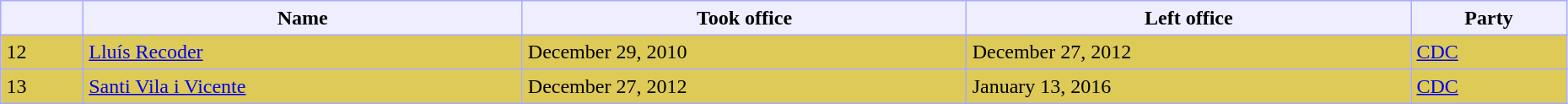<table border=1 cellpadding=4 cellspacing=0 width=98% style="background-color: #EEEEFF; border: 1px #AAAAFF solid; border-collapse: collapse; padding: 5px">
<tr>
<th></th>
<th>Name</th>
<th>Took office</th>
<th>Left office</th>
<th>Party</th>
</tr>
<tr bgcolor=#deca57>
<td>12</td>
<td><a href='#'>Lluís Recoder</a></td>
<td>December 29, 2010</td>
<td>December 27, 2012</td>
<td><a href='#'>CDC</a></td>
</tr>
<tr bgcolor=#deca57>
<td>13</td>
<td><a href='#'>Santi Vila i Vicente</a></td>
<td>December 27, 2012</td>
<td>January 13, 2016</td>
<td><a href='#'>CDC</a></td>
</tr>
</table>
